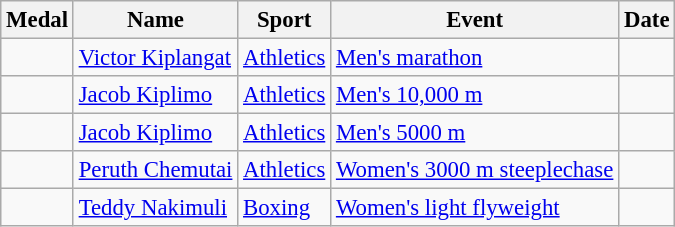<table class="wikitable sortable" style="font-size: 95%;">
<tr>
<th>Medal</th>
<th>Name</th>
<th>Sport</th>
<th>Event</th>
<th>Date</th>
</tr>
<tr>
<td></td>
<td><a href='#'>Victor Kiplangat</a></td>
<td><a href='#'>Athletics</a></td>
<td><a href='#'>Men's marathon</a></td>
<td></td>
</tr>
<tr>
<td></td>
<td><a href='#'>Jacob Kiplimo</a></td>
<td><a href='#'>Athletics</a></td>
<td><a href='#'>Men's 10,000 m</a></td>
<td></td>
</tr>
<tr>
<td></td>
<td><a href='#'>Jacob Kiplimo</a></td>
<td><a href='#'>Athletics</a></td>
<td><a href='#'>Men's 5000 m</a></td>
<td></td>
</tr>
<tr>
<td></td>
<td><a href='#'>Peruth Chemutai</a></td>
<td><a href='#'>Athletics</a></td>
<td><a href='#'>Women's 3000 m steeplechase</a></td>
<td></td>
</tr>
<tr>
<td></td>
<td><a href='#'>Teddy Nakimuli</a></td>
<td><a href='#'>Boxing</a></td>
<td><a href='#'>Women's light flyweight</a></td>
<td></td>
</tr>
</table>
